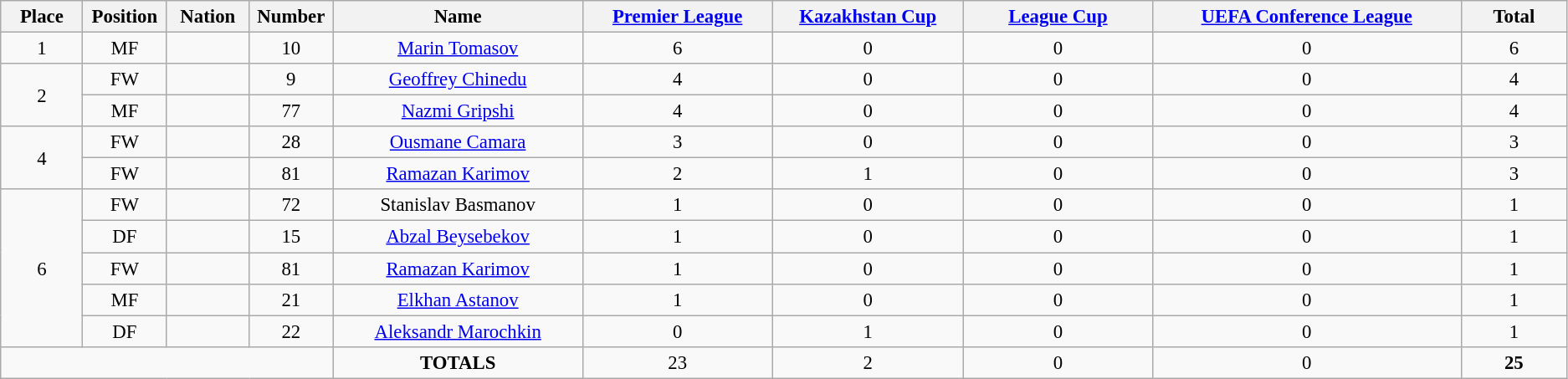<table class="wikitable" style="font-size: 95%; text-align: center;">
<tr>
<th width=60>Place</th>
<th width=60>Position</th>
<th width=60>Nation</th>
<th width=60>Number</th>
<th width=200>Name</th>
<th width=150><a href='#'>Premier League</a></th>
<th width=150><a href='#'>Kazakhstan Cup</a></th>
<th width=150><a href='#'>League Cup</a></th>
<th width=250><a href='#'>UEFA Conference League</a></th>
<th width=80>Total</th>
</tr>
<tr>
<td>1</td>
<td>MF</td>
<td></td>
<td>10</td>
<td><a href='#'>Marin Tomasov</a></td>
<td>6</td>
<td>0</td>
<td>0</td>
<td>0</td>
<td>6</td>
</tr>
<tr>
<td rowspan="2">2</td>
<td>FW</td>
<td></td>
<td>9</td>
<td><a href='#'>Geoffrey Chinedu</a></td>
<td>4</td>
<td>0</td>
<td>0</td>
<td>0</td>
<td>4</td>
</tr>
<tr>
<td>MF</td>
<td></td>
<td>77</td>
<td><a href='#'>Nazmi Gripshi</a></td>
<td>4</td>
<td>0</td>
<td>0</td>
<td>0</td>
<td>4</td>
</tr>
<tr>
<td rowspan="2">4</td>
<td>FW</td>
<td></td>
<td>28</td>
<td><a href='#'>Ousmane Camara</a></td>
<td>3</td>
<td>0</td>
<td>0</td>
<td>0</td>
<td>3</td>
</tr>
<tr>
<td>FW</td>
<td></td>
<td>81</td>
<td><a href='#'>Ramazan Karimov</a></td>
<td>2</td>
<td>1</td>
<td>0</td>
<td>0</td>
<td>3</td>
</tr>
<tr>
<td rowspan="5">6</td>
<td>FW</td>
<td></td>
<td>72</td>
<td>Stanislav Basmanov</td>
<td>1</td>
<td>0</td>
<td>0</td>
<td>0</td>
<td>1</td>
</tr>
<tr>
<td>DF</td>
<td></td>
<td>15</td>
<td><a href='#'>Abzal Beysebekov</a></td>
<td>1</td>
<td>0</td>
<td>0</td>
<td>0</td>
<td>1</td>
</tr>
<tr>
<td>FW</td>
<td></td>
<td>81</td>
<td><a href='#'>Ramazan Karimov</a></td>
<td>1</td>
<td>0</td>
<td>0</td>
<td>0</td>
<td>1</td>
</tr>
<tr>
<td>MF</td>
<td></td>
<td>21</td>
<td><a href='#'>Elkhan Astanov</a></td>
<td>1</td>
<td>0</td>
<td>0</td>
<td>0</td>
<td>1</td>
</tr>
<tr>
<td>DF</td>
<td></td>
<td>22</td>
<td><a href='#'>Aleksandr Marochkin</a></td>
<td>0</td>
<td>1</td>
<td>0</td>
<td>0</td>
<td>1</td>
</tr>
<tr>
<td colspan="4"></td>
<td><strong>TOTALS</strong></td>
<td>23</td>
<td>2</td>
<td>0</td>
<td>0</td>
<td><strong>25</strong></td>
</tr>
</table>
